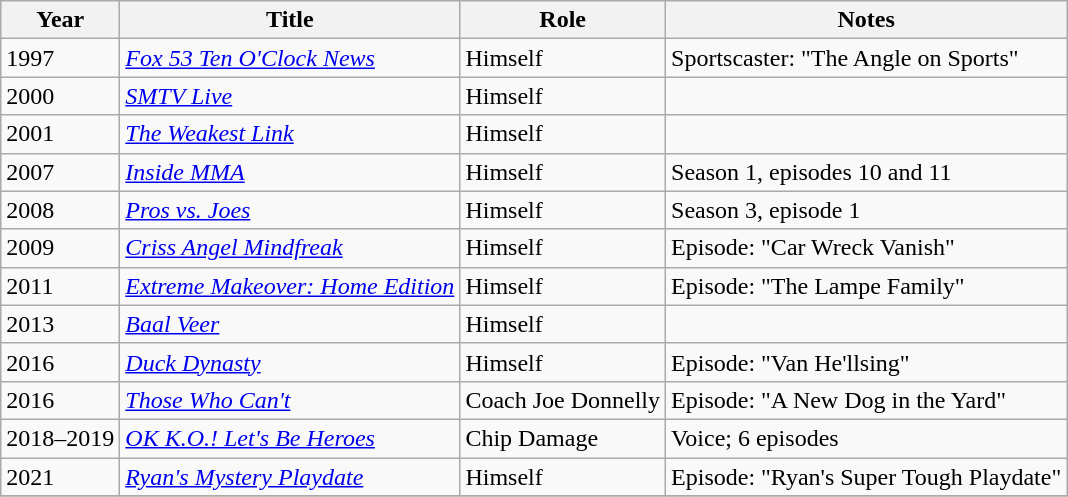<table class="wikitable sortable">
<tr>
<th>Year</th>
<th>Title</th>
<th>Role</th>
<th>Notes</th>
</tr>
<tr>
<td>1997</td>
<td><em><a href='#'>Fox 53 Ten O'Clock News</a></em></td>
<td>Himself</td>
<td>Sportscaster: "The Angle on Sports"</td>
</tr>
<tr>
<td>2000</td>
<td><em><a href='#'>SMTV Live</a></em></td>
<td>Himself</td>
<td></td>
</tr>
<tr>
<td>2001</td>
<td><em><a href='#'>The Weakest Link</a></em></td>
<td>Himself</td>
<td></td>
</tr>
<tr>
<td>2007</td>
<td><em><a href='#'>Inside MMA</a></em></td>
<td>Himself</td>
<td>Season 1, episodes 10 and 11</td>
</tr>
<tr>
<td>2008</td>
<td><em><a href='#'>Pros vs. Joes</a></em></td>
<td>Himself</td>
<td>Season 3, episode 1</td>
</tr>
<tr>
<td>2009</td>
<td><em><a href='#'>Criss Angel Mindfreak</a></em></td>
<td>Himself</td>
<td>Episode: "Car Wreck Vanish"</td>
</tr>
<tr>
<td>2011</td>
<td><em><a href='#'>Extreme Makeover: Home Edition</a></em></td>
<td>Himself</td>
<td>Episode: "The Lampe Family"</td>
</tr>
<tr>
<td>2013</td>
<td><em><a href='#'>Baal Veer</a></em></td>
<td>Himself</td>
<td></td>
</tr>
<tr>
<td>2016</td>
<td><em><a href='#'>Duck Dynasty</a></em></td>
<td>Himself</td>
<td>Episode: "Van He'llsing"</td>
</tr>
<tr>
<td>2016</td>
<td><em><a href='#'>Those Who Can't</a></em></td>
<td>Coach Joe Donnelly</td>
<td>Episode: "A New Dog in the Yard"</td>
</tr>
<tr>
<td>2018–2019</td>
<td><em><a href='#'>OK K.O.! Let's Be Heroes</a></em></td>
<td>Chip Damage</td>
<td>Voice; 6 episodes</td>
</tr>
<tr>
<td>2021</td>
<td><em><a href='#'>Ryan's Mystery Playdate</a></em></td>
<td>Himself</td>
<td>Episode: "Ryan's Super Tough Playdate"</td>
</tr>
<tr>
</tr>
</table>
